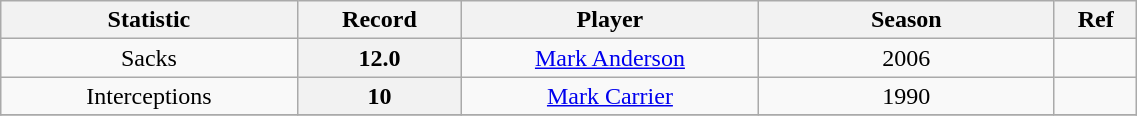<table class="sortable wikitable" style="text-align:center" width="60%">
<tr>
<th scope="col" width=18%>Statistic</th>
<th scope="col" width=10% class="unsortable">Record</th>
<th scope="col" width=18%>Player</th>
<th scope="col" width=18%>Season</th>
<th scope="col" width=5% class="unsortable">Ref</th>
</tr>
<tr>
<td>Sacks</td>
<th>12.0</th>
<td><a href='#'>Mark Anderson</a></td>
<td>2006</td>
<td></td>
</tr>
<tr>
<td>Interceptions</td>
<th>10</th>
<td><a href='#'>Mark Carrier</a></td>
<td>1990</td>
<td></td>
</tr>
<tr>
</tr>
</table>
